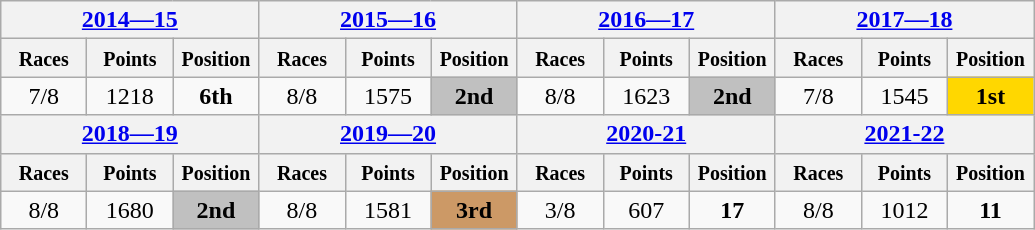<table class="wikitable" style="text-align:center;">
<tr class="hintergrundfarbe5">
<th colspan="3"><a href='#'>2014—15</a></th>
<th colspan="3"><a href='#'>2015—16</a></th>
<th colspan="3"><a href='#'>2016—17</a></th>
<th colspan="3"><a href='#'>2017—18</a></th>
</tr>
<tr class="hintergrundfarbe5">
<th style="width:50px;"><small>Races</small></th>
<th style="width:50px;"><small>Points</small></th>
<th style="width:50px;"><small>Position</small></th>
<th style="width:50px;"><small>Races</small></th>
<th style="width:50px;"><small>Points</small></th>
<th style="width:50px;"><small>Position</small></th>
<th style="width:50px;"><small>Races</small></th>
<th style="width:50px;"><small>Points</small></th>
<th style="width:50px;"><small>Position</small></th>
<th style="width:50px;"><small>Races</small></th>
<th style="width:50px;"><small>Points</small></th>
<th style="width:50px;"><small>Position</small></th>
</tr>
<tr>
<td>7/8</td>
<td>1218</td>
<td><strong>6th</strong></td>
<td>8/8</td>
<td>1575</td>
<td bgcolor="silver"><strong>2nd</strong></td>
<td>8/8</td>
<td>1623</td>
<td bgcolor="silver"><strong>2nd</strong></td>
<td>7/8</td>
<td>1545</td>
<td bgcolor="gold"><strong>1st</strong></td>
</tr>
<tr>
<th colspan="3"><a href='#'>2018—19</a></th>
<th colspan="3"><a href='#'>2019—20</a></th>
<th colspan="3"><a href='#'>2020-21</a></th>
<th colspan="3"><a href='#'>2021-22</a></th>
</tr>
<tr class="hintergrundfarbe5">
<th style="width:50px;"><small>Races</small></th>
<th style="width:50px;"><small>Points</small></th>
<th style="width:50px;"><small>Position</small></th>
<th style="width:50px;"><small>Races</small></th>
<th style="width:50px;"><small>Points</small></th>
<th style="width:50px;"><small>Position</small></th>
<th style="width:50px;"><small>Races</small></th>
<th style="width:50px;"><small>Points</small></th>
<th style="width:50px;"><small>Position</small></th>
<th style="width:50px;"><small>Races</small></th>
<th style="width:50px;"><small>Points</small></th>
<th style="width:50px;"><small>Position</small></th>
</tr>
<tr>
<td>8/8</td>
<td>1680</td>
<td bgcolor="silver"><strong>2nd</strong></td>
<td>8/8</td>
<td>1581</td>
<td bgcolor="#c96"><strong>3rd</strong></td>
<td>3/8</td>
<td>607</td>
<td><strong>17</strong></td>
<td>8/8</td>
<td>1012</td>
<td><strong>11</strong></td>
</tr>
</table>
